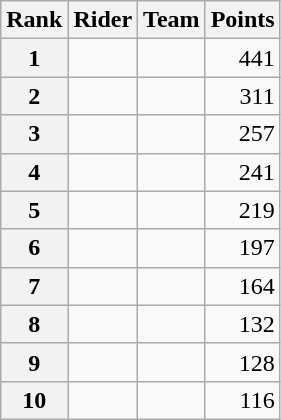<table class="wikitable">
<tr>
<th scope="col">Rank</th>
<th scope="col">Rider</th>
<th scope="col">Team</th>
<th scope="col">Points</th>
</tr>
<tr>
<th scope="row">1</th>
<td> </td>
<td></td>
<td style="text-align:right;">441</td>
</tr>
<tr>
<th scope="row">2</th>
<td></td>
<td></td>
<td style="text-align:right;">311</td>
</tr>
<tr>
<th scope="row">3</th>
<td> </td>
<td></td>
<td style="text-align:right;">257</td>
</tr>
<tr>
<th scope="row">4</th>
<td></td>
<td></td>
<td style="text-align:right;">241</td>
</tr>
<tr>
<th scope="row">5</th>
<td></td>
<td></td>
<td style="text-align:right;">219</td>
</tr>
<tr>
<th scope="row">6</th>
<td> </td>
<td></td>
<td style="text-align:right;">197</td>
</tr>
<tr>
<th scope="row">7</th>
<td></td>
<td></td>
<td style="text-align:right;">164</td>
</tr>
<tr>
<th scope="row">8</th>
<td></td>
<td></td>
<td style="text-align:right;">132</td>
</tr>
<tr>
<th scope="row">9</th>
<td></td>
<td></td>
<td style="text-align:right;">128</td>
</tr>
<tr>
<th scope="row">10</th>
<td></td>
<td></td>
<td style="text-align:right;">116</td>
</tr>
</table>
